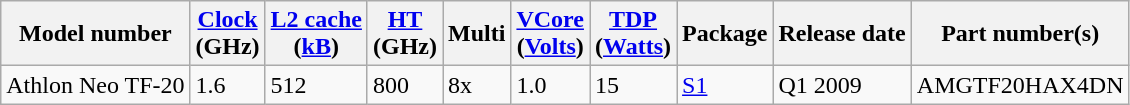<table class="wikitable">
<tr>
<th>Model number</th>
<th><a href='#'>Clock</a><br>(GHz)</th>
<th><a href='#'>L2 cache</a><br>(<a href='#'>kB</a>)</th>
<th><a href='#'>HT</a><br>(GHz)</th>
<th>Multi</th>
<th><a href='#'>VCore</a><br>(<a href='#'>Volts</a>)</th>
<th><a href='#'>TDP</a><br>(<a href='#'>Watts</a>)</th>
<th>Package</th>
<th>Release date</th>
<th>Part number(s)</th>
</tr>
<tr>
<td>Athlon Neo TF-20</td>
<td>1.6</td>
<td>512</td>
<td>800</td>
<td>8x</td>
<td>1.0</td>
<td>15</td>
<td><a href='#'>S1</a></td>
<td>Q1 2009</td>
<td>AMGTF20HAX4DN</td>
</tr>
</table>
